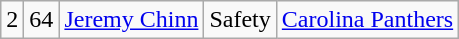<table class="wikitable" style="text-align:center">
<tr>
<td>2</td>
<td>64</td>
<td><a href='#'>Jeremy Chinn</a></td>
<td>Safety</td>
<td><a href='#'>Carolina Panthers</a></td>
</tr>
</table>
